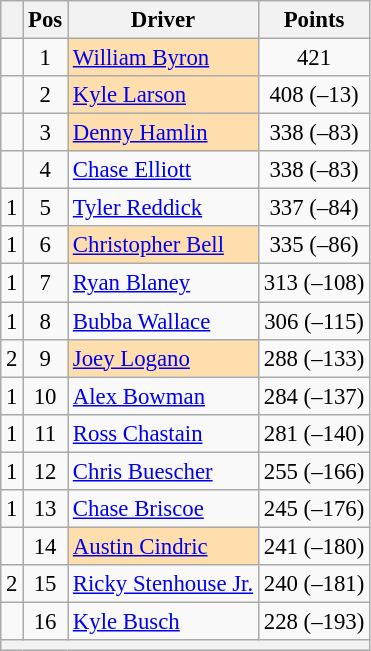<table class="wikitable" style="font-size: 95%;">
<tr>
<th></th>
<th>Pos</th>
<th>Driver</th>
<th>Points</th>
</tr>
<tr>
<td align="left"></td>
<td style="text-align:center;">1</td>
<td style="background:#FFDEAD;"><a href='#'>William Byron</a></td>
<td style="text-align:center;">421</td>
</tr>
<tr>
<td align="left"></td>
<td style="text-align:center;">2</td>
<td style="background:#FFDEAD;"><a href='#'>Kyle Larson</a></td>
<td style="text-align:center;">408 (–13)</td>
</tr>
<tr>
<td align="left"></td>
<td style="text-align:center;">3</td>
<td style="background:#FFDEAD;"><a href='#'>Denny Hamlin</a></td>
<td style="text-align:center;">338 (–83)</td>
</tr>
<tr>
<td align="left"></td>
<td style="text-align:center;">4</td>
<td><a href='#'>Chase Elliott</a></td>
<td style="text-align:center;">338 (–83)</td>
</tr>
<tr>
<td align="left"> 1</td>
<td style="text-align:center;">5</td>
<td><a href='#'>Tyler Reddick</a></td>
<td style="text-align:center;">337 (–84)</td>
</tr>
<tr>
<td align="left"> 1</td>
<td style="text-align:center;">6</td>
<td style="background:#FFDEAD;"><a href='#'>Christopher Bell</a></td>
<td style="text-align:center;">335 (–86)</td>
</tr>
<tr>
<td align="left"> 1</td>
<td style="text-align:center;">7</td>
<td><a href='#'>Ryan Blaney</a></td>
<td style="text-align:center;">313 (–108)</td>
</tr>
<tr>
<td align="left"> 1</td>
<td style="text-align:center;">8</td>
<td><a href='#'>Bubba Wallace</a></td>
<td style="text-align:center;">306 (–115)</td>
</tr>
<tr>
<td align="left"> 2</td>
<td style="text-align:center;">9</td>
<td style="background:#FFDEAD;"><a href='#'>Joey Logano</a></td>
<td style="text-align:center;">288 (–133)</td>
</tr>
<tr>
<td align="left"> 1</td>
<td style="text-align:center;">10</td>
<td><a href='#'>Alex Bowman</a></td>
<td style="text-align:center;">284 (–137)</td>
</tr>
<tr>
<td align="left"> 1</td>
<td style="text-align:center;">11</td>
<td><a href='#'>Ross Chastain</a></td>
<td style="text-align:center;">281 (–140)</td>
</tr>
<tr>
<td align="left"> 1</td>
<td style="text-align:center;">12</td>
<td><a href='#'>Chris Buescher</a></td>
<td style="text-align:center;">255 (–166)</td>
</tr>
<tr>
<td align="left"> 1</td>
<td style="text-align:center;">13</td>
<td><a href='#'>Chase Briscoe</a></td>
<td style="text-align:center;">245 (–176)</td>
</tr>
<tr>
<td align="left"></td>
<td style="text-align:center;">14</td>
<td style="background:#FFDEAD;"><a href='#'>Austin Cindric</a></td>
<td style="text-align:center;">241 (–180)</td>
</tr>
<tr>
<td align="left"> 2</td>
<td style="text-align:center;">15</td>
<td><a href='#'>Ricky Stenhouse Jr.</a></td>
<td style="text-align:center;">240 (–181)</td>
</tr>
<tr>
<td align="left"></td>
<td style="text-align:center;">16</td>
<td><a href='#'>Kyle Busch</a></td>
<td style="text-align:center;">228 (–193)</td>
</tr>
<tr class="sortbottom">
<th colspan="9"></th>
</tr>
</table>
